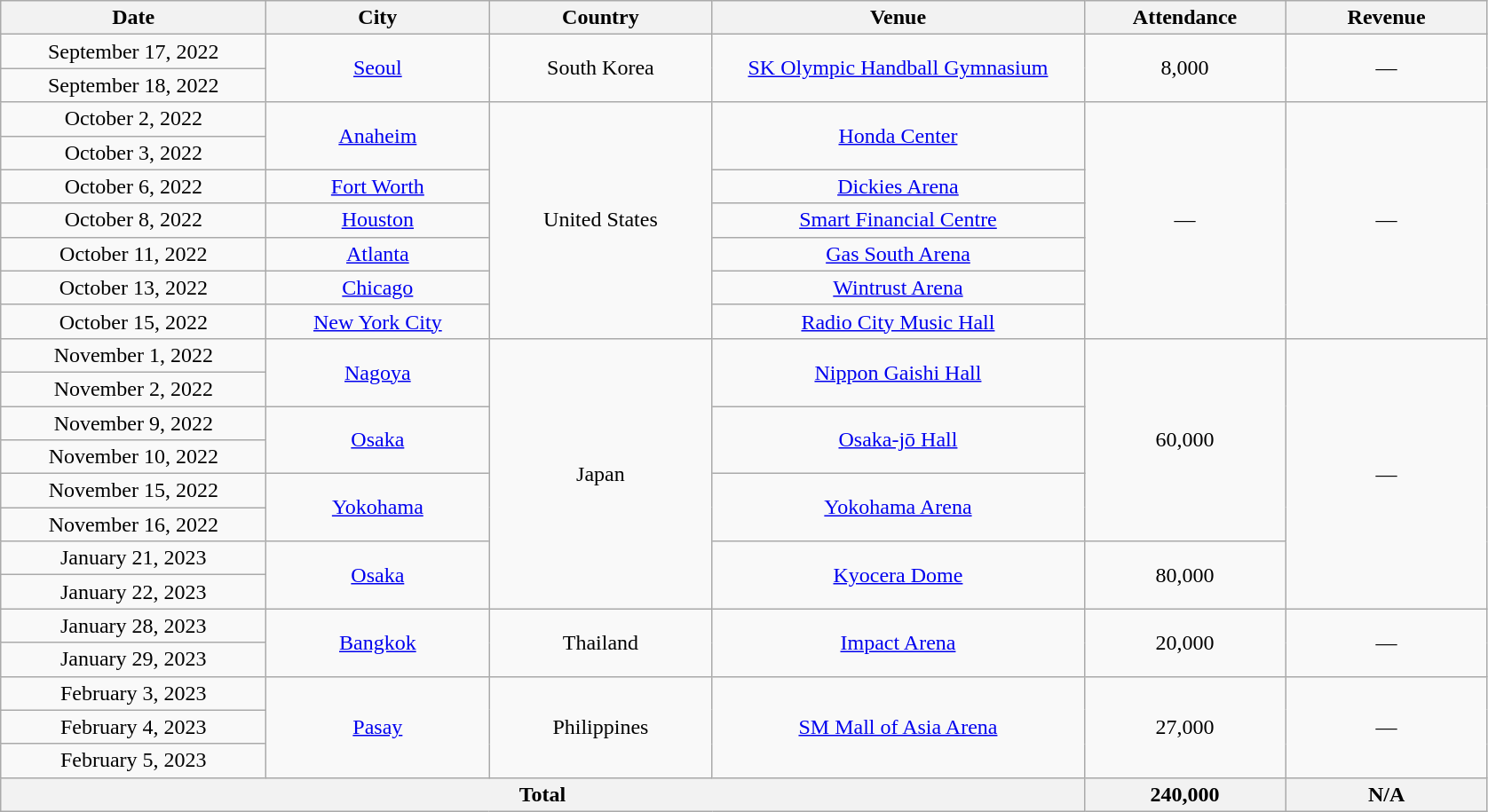<table class="wikitable" style="text-align:center;">
<tr>
<th scope="col" style="width:12em;">Date</th>
<th scope="col" style="width:10em;">City</th>
<th scope="col" style="width:10em;">Country</th>
<th scope="col" style="width:17em;">Venue</th>
<th scope="col" style="width:9em;">Attendance</th>
<th scope="col" style="width:9em;">Revenue</th>
</tr>
<tr>
<td>September 17, 2022</td>
<td rowspan="2"><a href='#'>Seoul</a></td>
<td rowspan="2">South Korea</td>
<td rowspan="2"><a href='#'>SK Olympic Handball Gymnasium</a></td>
<td rowspan="2">8,000</td>
<td rowspan="2">—</td>
</tr>
<tr>
<td>September 18, 2022</td>
</tr>
<tr>
<td>October 2, 2022</td>
<td rowspan="2"><a href='#'>Anaheim</a></td>
<td rowspan="7">United States</td>
<td rowspan="2"><a href='#'>Honda Center</a></td>
<td rowspan="7">—</td>
<td rowspan="7">—</td>
</tr>
<tr>
<td>October 3, 2022</td>
</tr>
<tr>
<td>October 6, 2022</td>
<td><a href='#'>Fort Worth</a></td>
<td><a href='#'>Dickies Arena</a></td>
</tr>
<tr>
<td>October 8, 2022</td>
<td><a href='#'>Houston</a></td>
<td><a href='#'>Smart Financial Centre</a></td>
</tr>
<tr>
<td>October 11, 2022</td>
<td><a href='#'>Atlanta</a></td>
<td><a href='#'>Gas South Arena</a></td>
</tr>
<tr>
<td>October 13, 2022</td>
<td><a href='#'>Chicago</a></td>
<td><a href='#'>Wintrust Arena</a></td>
</tr>
<tr>
<td>October 15, 2022</td>
<td><a href='#'>New York City</a></td>
<td><a href='#'>Radio City Music Hall</a></td>
</tr>
<tr>
<td>November 1, 2022</td>
<td rowspan="2"><a href='#'>Nagoya</a></td>
<td rowspan="8">Japan</td>
<td rowspan="2"><a href='#'>Nippon Gaishi Hall</a></td>
<td rowspan="6">60,000</td>
<td rowspan="8">—</td>
</tr>
<tr>
<td>November 2, 2022</td>
</tr>
<tr>
<td>November 9, 2022</td>
<td rowspan="2"><a href='#'>Osaka</a></td>
<td rowspan="2"><a href='#'>Osaka-jō Hall</a></td>
</tr>
<tr>
<td>November 10, 2022</td>
</tr>
<tr>
<td>November 15, 2022</td>
<td rowspan="2"><a href='#'>Yokohama</a></td>
<td rowspan="2"><a href='#'>Yokohama Arena</a></td>
</tr>
<tr>
<td>November 16, 2022</td>
</tr>
<tr>
<td>January 21, 2023</td>
<td rowspan="2"><a href='#'>Osaka</a></td>
<td rowspan="2"><a href='#'>Kyocera Dome</a></td>
<td rowspan="2">80,000</td>
</tr>
<tr>
<td>January 22, 2023</td>
</tr>
<tr>
<td>January 28, 2023</td>
<td rowspan="2"><a href='#'>Bangkok</a></td>
<td rowspan="2">Thailand</td>
<td rowspan="2"><a href='#'>Impact Arena</a></td>
<td rowspan="2">20,000</td>
<td rowspan="2">—</td>
</tr>
<tr>
<td>January 29, 2023</td>
</tr>
<tr>
<td>February 3, 2023</td>
<td rowspan="3"><a href='#'>Pasay</a></td>
<td rowspan="3">Philippines</td>
<td rowspan="3"><a href='#'>SM Mall of Asia Arena</a></td>
<td rowspan="3">27,000</td>
<td rowspan="3">—</td>
</tr>
<tr>
<td>February 4, 2023</td>
</tr>
<tr>
<td>February 5, 2023</td>
</tr>
<tr>
<th colspan="4">Total</th>
<th>240,000</th>
<th>N/A</th>
</tr>
</table>
